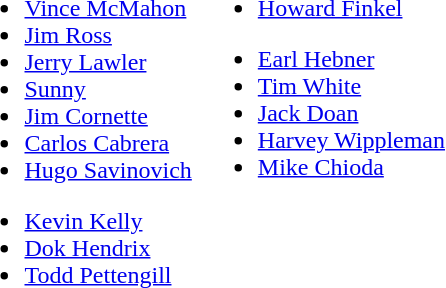<table border="0">
<tr>
<td valign="top"><br><ul><li><a href='#'>Vince McMahon</a></li><li><a href='#'>Jim Ross</a></li><li><a href='#'>Jerry Lawler</a></li><li><a href='#'>Sunny</a></li><li><a href='#'>Jim Cornette</a></li><li><a href='#'>Carlos Cabrera</a></li><li><a href='#'>Hugo Savinovich</a></li></ul><ul><li><a href='#'>Kevin Kelly</a></li><li><a href='#'>Dok Hendrix</a></li><li><a href='#'>Todd Pettengill</a></li></ul></td>
<td valign="top"><br><ul><li><a href='#'>Howard Finkel</a></li></ul><ul><li><a href='#'>Earl Hebner</a></li><li><a href='#'>Tim White</a></li><li><a href='#'>Jack Doan</a></li><li><a href='#'>Harvey Wippleman</a></li><li><a href='#'>Mike Chioda</a></li></ul></td>
</tr>
</table>
